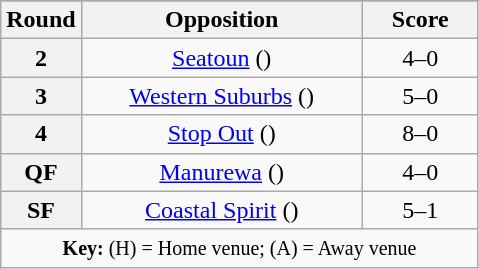<table class="wikitable plainrowheaders" style="text-align:center;margin:0">
<tr>
</tr>
<tr>
<th scope="col" style="width:25px">Round</th>
<th scope="col" style="width:180px">Opposition</th>
<th scope="col" style="width:70px">Score</th>
</tr>
<tr>
<th scope=row style="text-align:center">2</th>
<td><a href='#'>Seatoun</a> ()</td>
<td>4–0</td>
</tr>
<tr>
<th scope=row style="text-align:center">3</th>
<td><a href='#'>Western Suburbs</a> ()</td>
<td>5–0</td>
</tr>
<tr>
<th scope=row style="text-align:center">4</th>
<td><a href='#'>Stop Out</a> ()</td>
<td>8–0</td>
</tr>
<tr>
<th scope=row style="text-align:center">QF</th>
<td><a href='#'>Manurewa</a> ()</td>
<td>4–0</td>
</tr>
<tr>
<th scope=row style="text-align:center">SF</th>
<td><a href='#'>Coastal Spirit</a> ()</td>
<td>5–1</td>
</tr>
<tr>
<td colspan="3"><small><strong>Key:</strong> (H) = Home venue; (A) = Away venue</small></td>
</tr>
</table>
